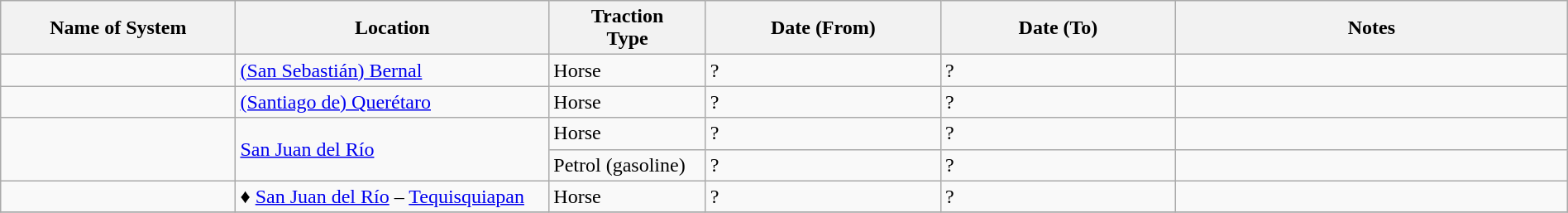<table class="wikitable" width=100%>
<tr>
<th width=15%>Name of System</th>
<th width=20%>Location</th>
<th width=10%>Traction<br>Type</th>
<th width=15%>Date (From)</th>
<th width=15%>Date (To)</th>
<th width=25%>Notes</th>
</tr>
<tr>
<td> </td>
<td><a href='#'>(San Sebastián) Bernal</a></td>
<td>Horse</td>
<td>?</td>
<td>?</td>
<td> </td>
</tr>
<tr>
<td> </td>
<td><a href='#'>(Santiago de) Querétaro</a></td>
<td>Horse</td>
<td>?</td>
<td>?</td>
<td> </td>
</tr>
<tr>
<td rowspan="2"> </td>
<td rowspan="2"><a href='#'>San Juan del Río</a></td>
<td>Horse</td>
<td>?</td>
<td>?</td>
<td> </td>
</tr>
<tr>
<td>Petrol (gasoline)</td>
<td>?</td>
<td>?</td>
<td> </td>
</tr>
<tr>
<td> </td>
<td>♦ <a href='#'>San Juan del Río</a> – <a href='#'>Tequisquiapan</a></td>
<td>Horse</td>
<td>?</td>
<td>?</td>
<td> </td>
</tr>
<tr>
</tr>
</table>
